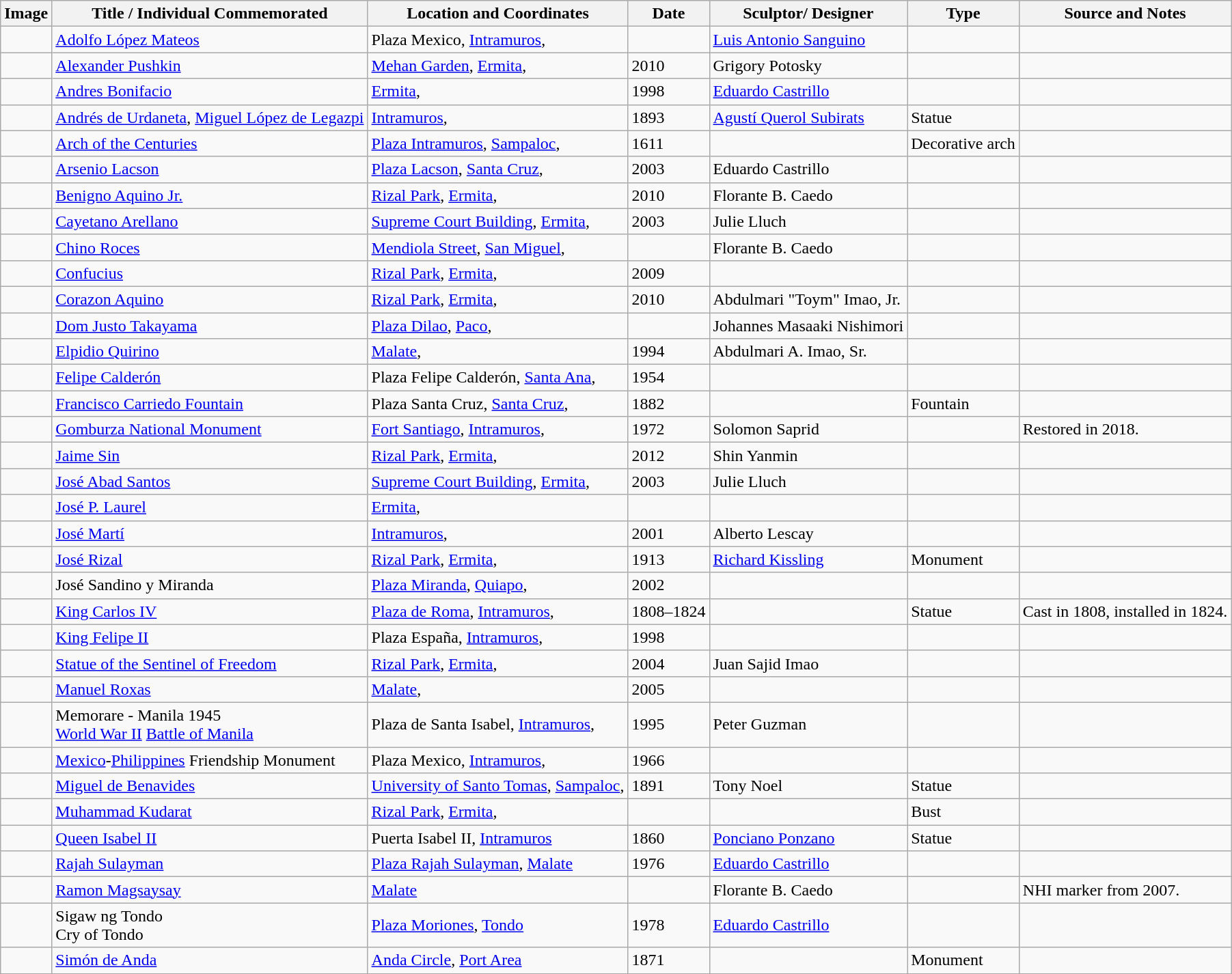<table class="wikitable sortable">
<tr>
<th>Image</th>
<th>Title / Individual Commemorated</th>
<th>Location and Coordinates</th>
<th>Date</th>
<th>Sculptor/ Designer</th>
<th>Type</th>
<th>Source and Notes</th>
</tr>
<tr>
<td></td>
<td><a href='#'>Adolfo López Mateos</a></td>
<td>Plaza Mexico, <a href='#'>Intramuros</a>,<br></td>
<td></td>
<td><a href='#'>Luis Antonio Sanguino</a></td>
<td></td>
<td></td>
</tr>
<tr>
<td></td>
<td><a href='#'>Alexander Pushkin</a></td>
<td><a href='#'>Mehan Garden</a>, <a href='#'>Ermita</a>,<br></td>
<td>2010</td>
<td>Grigory Potosky</td>
<td></td>
<td></td>
</tr>
<tr>
<td></td>
<td><a href='#'>Andres Bonifacio</a></td>
<td><a href='#'>Ermita</a>,<br></td>
<td>1998</td>
<td><a href='#'>Eduardo Castrillo</a></td>
<td></td>
<td></td>
</tr>
<tr>
<td></td>
<td><a href='#'>Andrés de Urdaneta</a>, <a href='#'>Miguel López de Legazpi</a></td>
<td><a href='#'>Intramuros</a>,<br></td>
<td>1893</td>
<td><a href='#'>Agustí Querol Subirats</a></td>
<td>Statue</td>
<td></td>
</tr>
<tr>
<td></td>
<td><a href='#'>Arch of the Centuries</a></td>
<td><a href='#'>Plaza Intramuros</a>, <a href='#'>Sampaloc</a>,<br></td>
<td>1611</td>
<td></td>
<td>Decorative arch</td>
<td></td>
</tr>
<tr>
<td></td>
<td><a href='#'>Arsenio Lacson</a></td>
<td><a href='#'>Plaza Lacson</a>, <a href='#'>Santa Cruz</a>,<br></td>
<td>2003</td>
<td>Eduardo Castrillo</td>
<td></td>
<td></td>
</tr>
<tr>
<td></td>
<td><a href='#'>Benigno Aquino Jr.</a></td>
<td><a href='#'>Rizal Park</a>, <a href='#'>Ermita</a>,<br></td>
<td>2010</td>
<td>Florante B. Caedo</td>
<td></td>
<td></td>
</tr>
<tr>
<td></td>
<td><a href='#'>Cayetano Arellano</a></td>
<td><a href='#'>Supreme Court Building</a>, <a href='#'>Ermita</a>,<br></td>
<td>2003</td>
<td>Julie Lluch</td>
<td></td>
<td></td>
</tr>
<tr>
<td></td>
<td><a href='#'>Chino Roces</a></td>
<td><a href='#'>Mendiola Street</a>, <a href='#'>San Miguel</a>,<br></td>
<td></td>
<td>Florante B. Caedo</td>
<td></td>
<td></td>
</tr>
<tr>
<td></td>
<td><a href='#'>Confucius</a></td>
<td><a href='#'>Rizal Park</a>, <a href='#'>Ermita</a>,<br></td>
<td>2009</td>
<td></td>
<td></td>
<td></td>
</tr>
<tr>
<td></td>
<td><a href='#'>Corazon Aquino</a></td>
<td><a href='#'>Rizal Park</a>, <a href='#'>Ermita</a>,<br></td>
<td>2010</td>
<td>Abdulmari "Toym" Imao, Jr.</td>
<td></td>
<td></td>
</tr>
<tr>
<td></td>
<td><a href='#'>Dom Justo Takayama</a></td>
<td><a href='#'>Plaza Dilao</a>, <a href='#'>Paco</a>,<br></td>
<td></td>
<td>Johannes Masaaki Nishimori</td>
<td></td>
<td></td>
</tr>
<tr>
<td></td>
<td><a href='#'>Elpidio Quirino</a></td>
<td><a href='#'>Malate</a>,<br></td>
<td>1994</td>
<td>Abdulmari A. Imao, Sr.</td>
<td></td>
<td></td>
</tr>
<tr>
<td></td>
<td><a href='#'>Felipe Calderón</a></td>
<td>Plaza Felipe Calderón, <a href='#'>Santa Ana</a>, </td>
<td>1954</td>
<td></td>
<td></td>
<td></td>
</tr>
<tr>
<td></td>
<td><a href='#'>Francisco Carriedo Fountain</a></td>
<td>Plaza Santa Cruz, <a href='#'>Santa Cruz</a>,<br></td>
<td>1882</td>
<td></td>
<td>Fountain</td>
<td></td>
</tr>
<tr>
<td></td>
<td><a href='#'>Gomburza National Monument</a></td>
<td><a href='#'>Fort Santiago</a>, <a href='#'>Intramuros</a>,<br></td>
<td>1972</td>
<td>Solomon Saprid</td>
<td></td>
<td>Restored in 2018. </td>
</tr>
<tr>
<td></td>
<td><a href='#'>Jaime Sin</a></td>
<td><a href='#'>Rizal Park</a>, <a href='#'>Ermita</a>,<br></td>
<td>2012</td>
<td>Shin Yanmin</td>
<td></td>
<td></td>
</tr>
<tr>
<td></td>
<td><a href='#'>José Abad Santos</a></td>
<td><a href='#'>Supreme Court Building</a>, <a href='#'>Ermita</a>,<br></td>
<td>2003</td>
<td>Julie Lluch</td>
<td></td>
<td></td>
</tr>
<tr>
<td></td>
<td><a href='#'>José P. Laurel</a></td>
<td><a href='#'>Ermita</a>,<br></td>
<td></td>
<td></td>
<td></td>
<td></td>
</tr>
<tr>
<td></td>
<td><a href='#'>José Martí</a></td>
<td><a href='#'>Intramuros</a>,<br></td>
<td>2001</td>
<td>Alberto Lescay</td>
<td></td>
<td></td>
</tr>
<tr>
<td></td>
<td><a href='#'>José Rizal</a></td>
<td><a href='#'>Rizal Park</a>, <a href='#'>Ermita</a>,<br></td>
<td>1913</td>
<td><a href='#'>Richard Kissling</a></td>
<td>Monument</td>
<td></td>
</tr>
<tr>
<td></td>
<td>José Sandino y Miranda</td>
<td><a href='#'>Plaza Miranda</a>, <a href='#'>Quiapo</a>,<br></td>
<td>2002</td>
<td></td>
<td></td>
<td></td>
</tr>
<tr>
<td></td>
<td><a href='#'>King Carlos IV</a></td>
<td><a href='#'>Plaza de Roma</a>, <a href='#'>Intramuros</a>,<br></td>
<td>1808–1824</td>
<td></td>
<td>Statue</td>
<td>Cast in 1808, installed in 1824.</td>
</tr>
<tr>
<td></td>
<td><a href='#'>King Felipe II</a></td>
<td>Plaza España, <a href='#'>Intramuros</a>,<br></td>
<td>1998</td>
<td></td>
<td></td>
<td></td>
</tr>
<tr>
<td></td>
<td><a href='#'>Statue of the Sentinel of Freedom</a></td>
<td><a href='#'>Rizal Park</a>, <a href='#'>Ermita</a>,<br></td>
<td>2004</td>
<td>Juan Sajid Imao</td>
<td></td>
<td></td>
</tr>
<tr>
<td></td>
<td><a href='#'>Manuel Roxas</a></td>
<td><a href='#'>Malate</a>,<br></td>
<td>2005</td>
<td></td>
<td></td>
<td></td>
</tr>
<tr>
<td></td>
<td>Memorare - Manila 1945<br><a href='#'>World War II</a> <a href='#'>Battle of Manila</a></td>
<td>Plaza de Santa Isabel, <a href='#'>Intramuros</a>,<br></td>
<td>1995</td>
<td>Peter Guzman</td>
<td></td>
<td></td>
</tr>
<tr>
<td></td>
<td><a href='#'>Mexico</a>-<a href='#'>Philippines</a> Friendship Monument</td>
<td>Plaza Mexico, <a href='#'>Intramuros</a>,<br></td>
<td>1966</td>
<td></td>
<td></td>
<td></td>
</tr>
<tr>
<td></td>
<td><a href='#'>Miguel de Benavides</a></td>
<td><a href='#'>University of Santo Tomas</a>, <a href='#'>Sampaloc</a>,<br></td>
<td>1891</td>
<td>Tony Noel</td>
<td>Statue</td>
<td></td>
</tr>
<tr>
<td></td>
<td><a href='#'>Muhammad Kudarat</a></td>
<td><a href='#'>Rizal Park</a>, <a href='#'>Ermita</a>,<br></td>
<td></td>
<td></td>
<td>Bust</td>
<td></td>
</tr>
<tr>
<td></td>
<td><a href='#'>Queen Isabel II</a></td>
<td>Puerta Isabel II, <a href='#'>Intramuros</a><br></td>
<td>1860</td>
<td><a href='#'>Ponciano Ponzano</a></td>
<td>Statue</td>
<td></td>
</tr>
<tr>
<td></td>
<td><a href='#'>Rajah Sulayman</a></td>
<td><a href='#'>Plaza Rajah Sulayman</a>, <a href='#'>Malate</a><br></td>
<td>1976</td>
<td><a href='#'>Eduardo Castrillo</a></td>
<td></td>
<td></td>
</tr>
<tr>
<td></td>
<td><a href='#'>Ramon Magsaysay</a></td>
<td><a href='#'>Malate</a><br></td>
<td></td>
<td>Florante B. Caedo</td>
<td></td>
<td>NHI marker from 2007.</td>
</tr>
<tr>
<td></td>
<td>Sigaw ng Tondo<br>Cry of Tondo</td>
<td><a href='#'>Plaza Moriones</a>, <a href='#'>Tondo</a><br></td>
<td>1978</td>
<td><a href='#'>Eduardo Castrillo</a></td>
<td></td>
<td></td>
</tr>
<tr>
<td></td>
<td><a href='#'>Simón de Anda</a></td>
<td><a href='#'>Anda Circle</a>, <a href='#'>Port Area</a><br></td>
<td>1871</td>
<td></td>
<td>Monument</td>
<td></td>
</tr>
<tr>
</tr>
</table>
